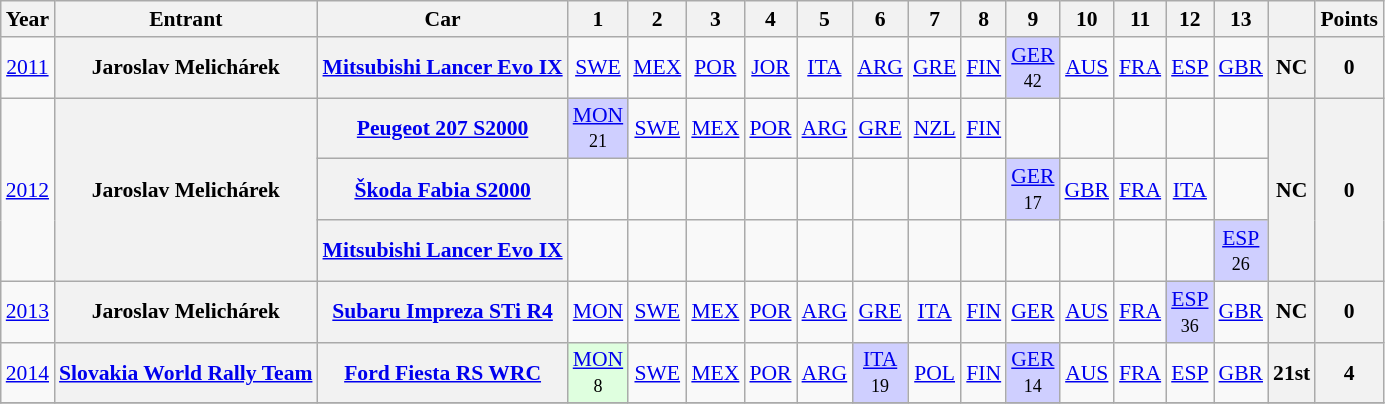<table class="wikitable" border="1" style="text-align:center; font-size:90%;">
<tr>
<th>Year</th>
<th>Entrant</th>
<th>Car</th>
<th>1</th>
<th>2</th>
<th>3</th>
<th>4</th>
<th>5</th>
<th>6</th>
<th>7</th>
<th>8</th>
<th>9</th>
<th>10</th>
<th>11</th>
<th>12</th>
<th>13</th>
<th></th>
<th>Points</th>
</tr>
<tr>
<td><a href='#'>2011</a></td>
<th>Jaroslav Melichárek</th>
<th><a href='#'>Mitsubishi Lancer Evo IX</a></th>
<td><a href='#'>SWE</a></td>
<td><a href='#'>MEX</a></td>
<td><a href='#'>POR</a></td>
<td><a href='#'>JOR</a></td>
<td><a href='#'>ITA</a></td>
<td><a href='#'>ARG</a></td>
<td><a href='#'>GRE</a></td>
<td><a href='#'>FIN</a></td>
<td style="background:#CFCFFF;"><a href='#'>GER</a><br><small>42</small></td>
<td><a href='#'>AUS</a></td>
<td><a href='#'>FRA</a></td>
<td><a href='#'>ESP</a></td>
<td><a href='#'>GBR</a></td>
<th>NC</th>
<th>0</th>
</tr>
<tr>
<td rowspan=3><a href='#'>2012</a></td>
<th rowspan=3>Jaroslav Melichárek</th>
<th><a href='#'>Peugeot 207 S2000</a></th>
<td style="background:#CFCFFF;"><a href='#'>MON</a><br><small>21</small></td>
<td><a href='#'>SWE</a></td>
<td><a href='#'>MEX</a></td>
<td><a href='#'>POR</a></td>
<td><a href='#'>ARG</a></td>
<td><a href='#'>GRE</a></td>
<td><a href='#'>NZL</a></td>
<td><a href='#'>FIN</a></td>
<td></td>
<td></td>
<td></td>
<td></td>
<td></td>
<th rowspan=3>NC</th>
<th rowspan=3>0</th>
</tr>
<tr>
<th><a href='#'>Škoda Fabia S2000</a></th>
<td></td>
<td></td>
<td></td>
<td></td>
<td></td>
<td></td>
<td></td>
<td></td>
<td style="background:#CFCFFF;"><a href='#'>GER</a><br><small>17</small></td>
<td><a href='#'>GBR</a></td>
<td><a href='#'>FRA</a></td>
<td><a href='#'>ITA</a></td>
<td></td>
</tr>
<tr>
<th><a href='#'>Mitsubishi Lancer Evo IX</a></th>
<td></td>
<td></td>
<td></td>
<td></td>
<td></td>
<td></td>
<td></td>
<td></td>
<td></td>
<td></td>
<td></td>
<td></td>
<td style="background:#CFCFFF;"><a href='#'>ESP</a><br><small>26</small></td>
</tr>
<tr>
<td><a href='#'>2013</a></td>
<th>Jaroslav Melichárek</th>
<th><a href='#'>Subaru Impreza STi R4</a></th>
<td><a href='#'>MON</a></td>
<td><a href='#'>SWE</a></td>
<td><a href='#'>MEX</a></td>
<td><a href='#'>POR</a></td>
<td><a href='#'>ARG</a></td>
<td><a href='#'>GRE</a></td>
<td><a href='#'>ITA</a></td>
<td><a href='#'>FIN</a></td>
<td><a href='#'>GER</a></td>
<td><a href='#'>AUS</a></td>
<td><a href='#'>FRA</a></td>
<td style="background:#CFCFFF;"><a href='#'>ESP</a><br><small>36</small></td>
<td><a href='#'>GBR</a></td>
<th>NC</th>
<th>0</th>
</tr>
<tr>
<td><a href='#'>2014</a></td>
<th><a href='#'>Slovakia World Rally Team</a></th>
<th><a href='#'>Ford Fiesta RS WRC</a></th>
<td style="background:#DFFFDF;"><a href='#'>MON</a><br><small>8</small></td>
<td><a href='#'>SWE</a></td>
<td><a href='#'>MEX</a></td>
<td><a href='#'>POR</a></td>
<td><a href='#'>ARG</a></td>
<td style="background:#CFCFFF;"><a href='#'>ITA</a><br><small>19</small></td>
<td><a href='#'>POL</a></td>
<td><a href='#'>FIN</a></td>
<td style="background:#CFCFFF;"><a href='#'>GER</a><br><small>14</small></td>
<td><a href='#'>AUS</a></td>
<td><a href='#'>FRA</a></td>
<td><a href='#'>ESP</a></td>
<td><a href='#'>GBR</a></td>
<th>21st</th>
<th>4</th>
</tr>
<tr>
</tr>
</table>
